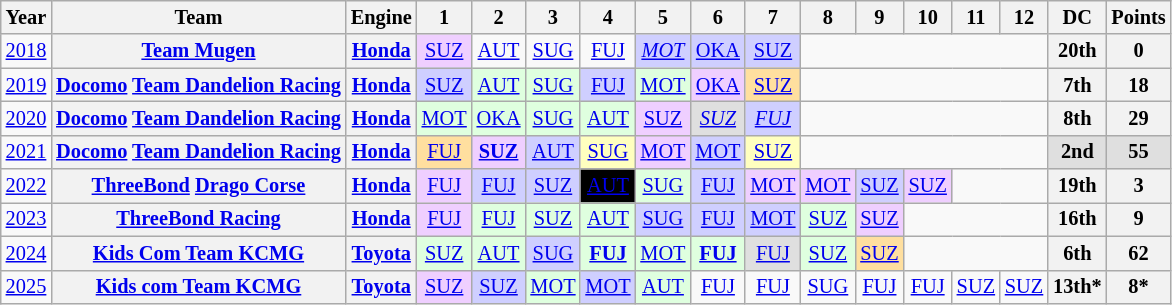<table class="wikitable" style="text-align:center; font-size:85%">
<tr>
<th>Year</th>
<th>Team</th>
<th>Engine</th>
<th>1</th>
<th>2</th>
<th>3</th>
<th>4</th>
<th>5</th>
<th>6</th>
<th>7</th>
<th>8</th>
<th>9</th>
<th>10</th>
<th>11</th>
<th>12</th>
<th>DC</th>
<th>Points</th>
</tr>
<tr>
<td><a href='#'>2018</a></td>
<th nowrap><a href='#'>Team Mugen</a></th>
<th><a href='#'>Honda</a></th>
<td style="background:#EFCFFF;"><a href='#'>SUZ</a><br></td>
<td><a href='#'>AUT</a></td>
<td><a href='#'>SUG</a></td>
<td><a href='#'>FUJ</a></td>
<td style="background:#CFCFFF;"><em><a href='#'>MOT</a></em><br></td>
<td style="background:#CFCFFF;"><a href='#'>OKA</a><br></td>
<td style="background:#CFCFFF;"><a href='#'>SUZ</a><br></td>
<td colspan=5></td>
<th>20th</th>
<th>0</th>
</tr>
<tr>
<td><a href='#'>2019</a></td>
<th nowrap><a href='#'>Docomo</a> <a href='#'>Team Dandelion Racing</a></th>
<th><a href='#'>Honda</a></th>
<td style="background:#CFCFFF;"><a href='#'>SUZ</a><br></td>
<td style="background:#DFFFDF;"><a href='#'>AUT</a><br></td>
<td style="background:#DFFFDF;"><a href='#'>SUG</a><br></td>
<td style="background:#CFCFFF;"><a href='#'>FUJ</a><br></td>
<td style="background:#DFFFDF;"><a href='#'>MOT</a><br></td>
<td style="background:#EFCFFF;"><a href='#'>OKA</a><br></td>
<td style="background:#FFDF9F;"><a href='#'>SUZ</a><br></td>
<td colspan=5></td>
<th>7th</th>
<th>18</th>
</tr>
<tr>
<td><a href='#'>2020</a></td>
<th nowrap><a href='#'>Docomo</a> <a href='#'>Team Dandelion Racing</a></th>
<th><a href='#'>Honda</a></th>
<td style="background:#DFFFDF;"><a href='#'>MOT</a><br></td>
<td style="background:#DFFFDF;"><a href='#'>OKA</a><br></td>
<td style="background:#DFFFDF;"><a href='#'>SUG</a><br></td>
<td style="background:#DFFFDF;"><a href='#'>AUT</a><br></td>
<td style="background:#EFCFFF;"><a href='#'>SUZ</a><br></td>
<td style="background:#DFDFDF;"><em><a href='#'>SUZ</a></em><br></td>
<td style="background:#CFCFFF;"><em><a href='#'>FUJ</a></em><br></td>
<td colspan=5></td>
<th>8th</th>
<th>29</th>
</tr>
<tr>
<td><a href='#'>2021</a></td>
<th nowrap><a href='#'>Docomo</a> <a href='#'>Team Dandelion Racing</a></th>
<th><a href='#'>Honda</a></th>
<td style="background:#FFDF9F;"><a href='#'>FUJ</a><br></td>
<td style="background:#EFCFFF;"><strong><a href='#'>SUZ</a></strong><br></td>
<td style="background:#CFCFFF;"><a href='#'>AUT</a><br></td>
<td style="background:#FFFFBF;"><a href='#'>SUG</a><br></td>
<td style="background:#EFCFFF;"><a href='#'>MOT</a><br></td>
<td style="background:#CFCFFF;"><a href='#'>MOT</a><br></td>
<td style="background:#FFFFBF;"><a href='#'>SUZ</a><br></td>
<td colspan=5></td>
<th style="background:#DFDFDF;">2nd</th>
<th style="background:#DFDFDF;">55</th>
</tr>
<tr>
<td><a href='#'>2022</a></td>
<th nowrap><a href='#'>ThreeBond</a> <a href='#'>Drago Corse</a></th>
<th><a href='#'>Honda</a></th>
<td style="background:#EFCFFF;"><a href='#'>FUJ</a><br></td>
<td style="background:#CFCFFF;"><a href='#'>FUJ</a><br></td>
<td style="background:#CFCFFF;"><a href='#'>SUZ</a><br></td>
<td style="background:#000000; color:white"><a href='#'><span>AUT</span></a><br></td>
<td style="background:#DFFFDF;"><a href='#'>SUG</a><br></td>
<td style="background:#CFCFFF;"><a href='#'>FUJ</a><br></td>
<td style="background:#EFCFFF;"><a href='#'>MOT</a><br></td>
<td style="background:#EFCFFF;"><a href='#'>MOT</a><br></td>
<td style="background:#CFCFFF;"><a href='#'>SUZ</a><br></td>
<td style="background:#EFCFFF;"><a href='#'>SUZ</a><br></td>
<td colspan=2></td>
<th>19th</th>
<th>3</th>
</tr>
<tr>
<td><a href='#'>2023</a></td>
<th nowrap><a href='#'>ThreeBond Racing</a></th>
<th><a href='#'>Honda</a></th>
<td style="background:#EFCFFF;"><a href='#'>FUJ</a><br></td>
<td style="background:#DFFFDF;"><a href='#'>FUJ</a><br></td>
<td style="background:#DFFFDF;"><a href='#'>SUZ</a><br></td>
<td style="background:#DFFFDF;"><a href='#'>AUT</a><br></td>
<td style="background:#CFCFFF;"><a href='#'>SUG</a><br></td>
<td style="background:#CFCFFF;"><a href='#'>FUJ</a><br></td>
<td style="background:#CFCFFF;"><a href='#'>MOT</a><br></td>
<td style="background:#DFFFDF;"><a href='#'>SUZ</a><br></td>
<td style="background:#EFCFFF;"><a href='#'>SUZ</a><br></td>
<td colspan=3></td>
<th>16th</th>
<th>9</th>
</tr>
<tr>
<td><a href='#'>2024</a></td>
<th nowrap><a href='#'>Kids Com Team KCMG</a></th>
<th><a href='#'>Toyota</a></th>
<td style="background:#DFFFDF;"><a href='#'>SUZ</a><br></td>
<td style="background:#DFFFDF;"><a href='#'>AUT</a><br></td>
<td style="background:#CFCFFF;"><a href='#'>SUG</a><br></td>
<td style="background:#DFFFDF;"><strong><a href='#'>FUJ</a></strong><br></td>
<td style="background:#DFFFDF;"><a href='#'>MOT</a><br></td>
<td style="background:#DFFFDF;"><strong><a href='#'>FUJ</a></strong><br></td>
<td style="background:#DFDFDF;"><a href='#'>FUJ</a><br></td>
<td style="background:#DFFFDF;"><a href='#'>SUZ</a><br></td>
<td style="background:#FFDF9F;"><a href='#'>SUZ</a><br></td>
<td colspan=3></td>
<th>6th</th>
<th>62</th>
</tr>
<tr>
<td><a href='#'>2025</a></td>
<th nowrap><a href='#'>Kids com Team KCMG</a></th>
<th><a href='#'>Toyota</a></th>
<td style="background:#EFCFFF;"><a href='#'>SUZ</a><br></td>
<td style="background:#CFCFFF;"><a href='#'>SUZ</a><br></td>
<td style="background:#DFFFDF;"><a href='#'>MOT</a><br></td>
<td style="background:#CFCFFF;"><a href='#'>MOT</a><br></td>
<td style="background:#DFFFDF;"><a href='#'>AUT</a><br></td>
<td style="background:#;"><a href='#'>FUJ</a><br></td>
<td style="background:#;"><a href='#'>FUJ</a><br></td>
<td style="background:#;"><a href='#'>SUG</a><br></td>
<td style="background:#;"><a href='#'>FUJ</a><br></td>
<td style="background:#;"><a href='#'>FUJ</a><br></td>
<td style="background:#;"><a href='#'>SUZ</a><br></td>
<td style="background:#;"><a href='#'>SUZ</a><br></td>
<th>13th*</th>
<th>8*</th>
</tr>
</table>
